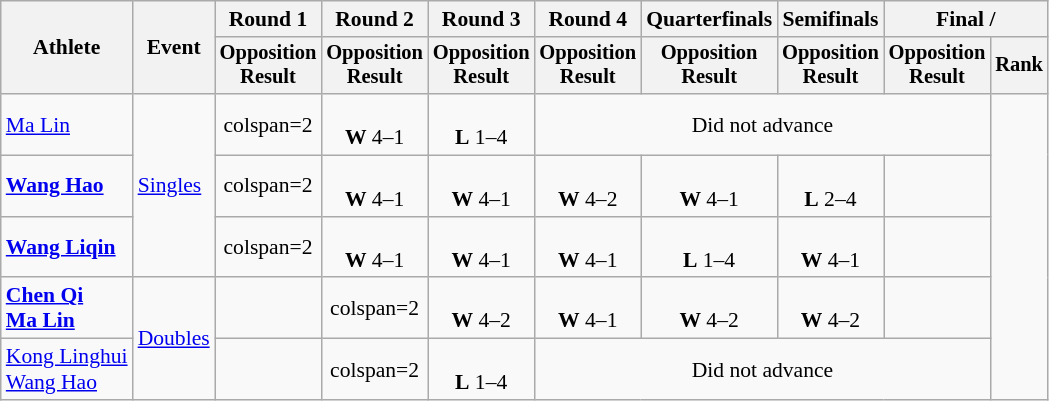<table class="wikitable" style="font-size:90%">
<tr>
<th rowspan="2">Athlete</th>
<th rowspan="2">Event</th>
<th>Round 1</th>
<th>Round 2</th>
<th>Round 3</th>
<th>Round 4</th>
<th>Quarterfinals</th>
<th>Semifinals</th>
<th colspan=2>Final / </th>
</tr>
<tr style="font-size:95%">
<th>Opposition<br>Result</th>
<th>Opposition<br>Result</th>
<th>Opposition<br>Result</th>
<th>Opposition<br>Result</th>
<th>Opposition<br>Result</th>
<th>Opposition<br>Result</th>
<th>Opposition<br>Result</th>
<th>Rank</th>
</tr>
<tr align=center>
<td align=left><a href='#'>Ma Lin</a></td>
<td style="text-align:left;" rowspan="3"><a href='#'>Singles</a></td>
<td>colspan=2 </td>
<td><br><strong>W</strong> 4–1</td>
<td><br><strong>L</strong> 1–4</td>
<td colspan=4>Did not advance</td>
</tr>
<tr align=center>
<td align=left><strong><a href='#'>Wang Hao</a></strong></td>
<td>colspan=2 </td>
<td><br><strong>W</strong> 4–1</td>
<td><br><strong>W</strong> 4–1</td>
<td><br><strong>W</strong> 4–2</td>
<td><br><strong>W</strong> 4–1</td>
<td><br><strong>L</strong> 2–4</td>
<td></td>
</tr>
<tr align=center>
<td align=left><strong><a href='#'>Wang Liqin</a></strong></td>
<td>colspan=2 </td>
<td><br><strong>W</strong> 4–1</td>
<td><br><strong>W</strong> 4–1</td>
<td><br><strong>W</strong> 4–1</td>
<td><br><strong>L</strong> 1–4</td>
<td><br><strong>W</strong> 4–1</td>
<td></td>
</tr>
<tr align=center>
<td align=left><strong><a href='#'>Chen Qi</a><br><a href='#'>Ma Lin</a></strong></td>
<td style="text-align:left;" rowspan="2"><a href='#'>Doubles</a></td>
<td></td>
<td>colspan=2 </td>
<td><br> <strong>W</strong> 4–2</td>
<td><br><strong>W</strong> 4–1</td>
<td><br> <strong>W</strong> 4–2</td>
<td><br><strong>W</strong> 4–2</td>
<td></td>
</tr>
<tr align=center>
<td align=left><a href='#'>Kong Linghui</a><br><a href='#'>Wang Hao</a></td>
<td></td>
<td>colspan=2 </td>
<td><br><strong>L</strong> 1–4</td>
<td colspan=4>Did not advance</td>
</tr>
</table>
